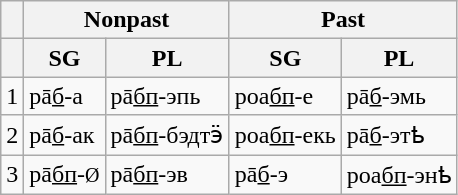<table class="wikitable">
<tr>
<th></th>
<th colspan="2">Nonpast</th>
<th colspan="2">Past</th>
</tr>
<tr>
<th></th>
<th>SG</th>
<th>PL</th>
<th>SG</th>
<th>PL</th>
</tr>
<tr>
<td>1</td>
<td>рā<u>б</u>-а</td>
<td>рā<u>бп</u>-эпь</td>
<td>роа<u>бп</u>-е</td>
<td>рā<u>б</u>-эмь</td>
</tr>
<tr>
<td>2</td>
<td>рā<u>б</u>-ак</td>
<td>рā<u>бп</u>-бэдтӭ</td>
<td>роа<u>бп</u>-екь</td>
<td>рā<u>б</u>-этҍ</td>
</tr>
<tr>
<td>3</td>
<td>рā<u>бп</u>-<small>Ø</small></td>
<td>рā<u>бп</u>-эв</td>
<td>рā<u>б</u>-э</td>
<td>роа<u>бп</u>-энҍ</td>
</tr>
</table>
